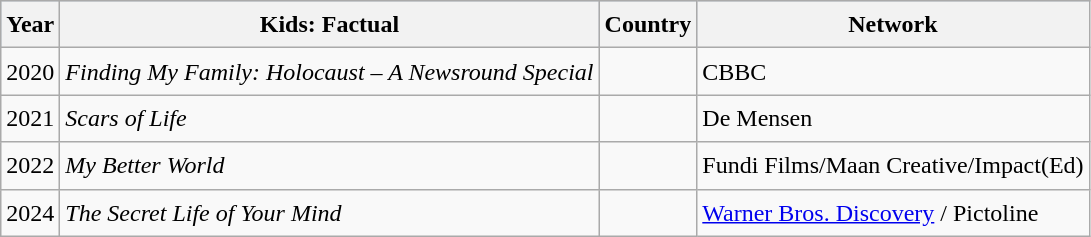<table class="wikitable" style="font-size:1.00em; line-height:1.5em;">
<tr style="background:#b0c4de; text-align:center;">
<th>Year</th>
<th>Kids: Factual</th>
<th>Country</th>
<th>Network</th>
</tr>
<tr>
<td>2020</td>
<td><em>Finding My Family: Holocaust – A Newsround Special</em></td>
<td></td>
<td>CBBC</td>
</tr>
<tr>
<td>2021</td>
<td><em>Scars of Life</em></td>
<td></td>
<td>De Mensen</td>
</tr>
<tr>
<td>2022</td>
<td><em>My Better World</em></td>
<td></td>
<td>Fundi Films/Maan Creative/Impact(Ed)</td>
</tr>
<tr>
<td>2024</td>
<td><em>The Secret Life of Your Mind</em></td>
<td></td>
<td><a href='#'>Warner Bros. Discovery</a> / Pictoline</td>
</tr>
</table>
